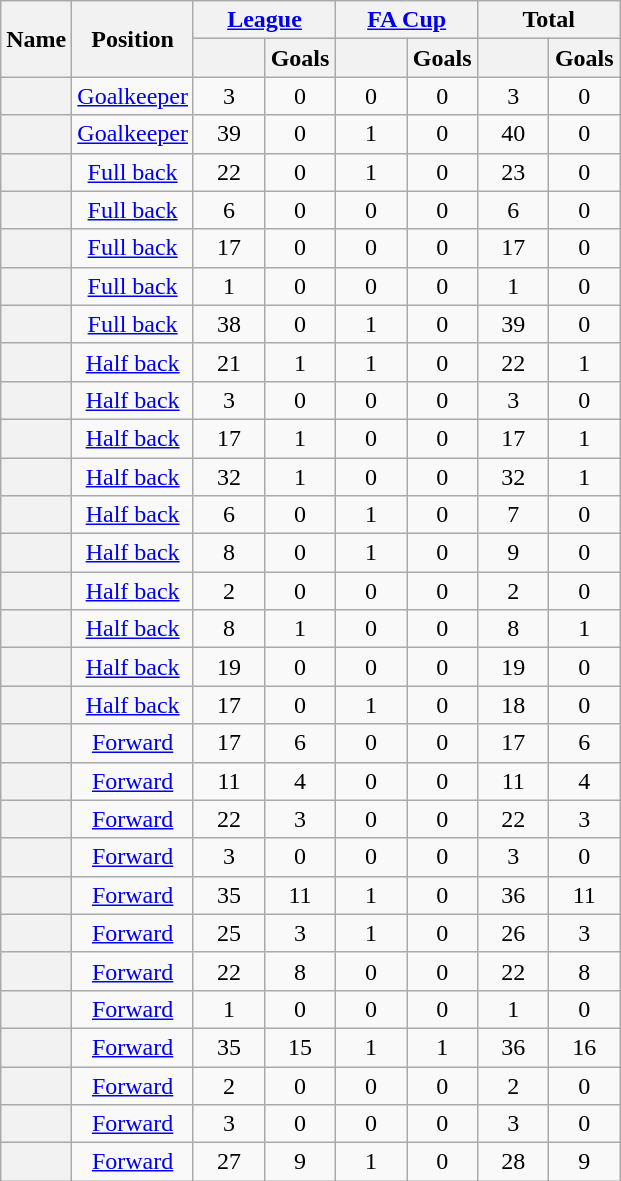<table class="wikitable sortable plainrowheaders" style=text-align:center>
<tr class="unsortable">
<th scope=col rowspan=2>Name</th>
<th scope=col rowspan=2>Position</th>
<th scope=col colspan=2><a href='#'>League</a></th>
<th scope=col colspan=2><a href='#'>FA Cup</a></th>
<th scope=col colspan=2>Total</th>
</tr>
<tr>
<th width=40 scope=col></th>
<th width=40 scope=col>Goals</th>
<th width=40 scope=col></th>
<th width=40 scope=col>Goals</th>
<th width=40 scope=col></th>
<th width=40 scope=col>Goals</th>
</tr>
<tr>
<th scope="row"></th>
<td data-sort-value="1"><a href='#'>Goalkeeper</a></td>
<td>3</td>
<td>0</td>
<td>0</td>
<td>0</td>
<td>3</td>
<td>0</td>
</tr>
<tr>
<th scope="row"></th>
<td data-sort-value="1"><a href='#'>Goalkeeper</a></td>
<td>39</td>
<td>0</td>
<td>1</td>
<td>0</td>
<td>40</td>
<td>0</td>
</tr>
<tr>
<th scope="row"></th>
<td data-sort-value="2"><a href='#'>Full back</a></td>
<td>22</td>
<td>0</td>
<td>1</td>
<td>0</td>
<td>23</td>
<td>0</td>
</tr>
<tr>
<th scope="row"></th>
<td data-sort-value="2"><a href='#'>Full back</a></td>
<td>6</td>
<td>0</td>
<td>0</td>
<td>0</td>
<td>6</td>
<td>0</td>
</tr>
<tr>
<th scope="row"></th>
<td data-sort-value="2"><a href='#'>Full back</a></td>
<td>17</td>
<td>0</td>
<td>0</td>
<td>0</td>
<td>17</td>
<td>0</td>
</tr>
<tr>
<th scope="row"></th>
<td data-sort-value="2"><a href='#'>Full back</a></td>
<td>1</td>
<td>0</td>
<td>0</td>
<td>0</td>
<td>1</td>
<td>0</td>
</tr>
<tr>
<th scope="row"></th>
<td data-sort-value="2"><a href='#'>Full back</a></td>
<td>38</td>
<td>0</td>
<td>1</td>
<td>0</td>
<td>39</td>
<td>0</td>
</tr>
<tr>
<th scope="row"></th>
<td data-sort-value="3"><a href='#'>Half back</a></td>
<td>21</td>
<td>1</td>
<td>1</td>
<td>0</td>
<td>22</td>
<td>1</td>
</tr>
<tr>
<th scope="row"></th>
<td data-sort-value="3"><a href='#'>Half back</a></td>
<td>3</td>
<td>0</td>
<td>0</td>
<td>0</td>
<td>3</td>
<td>0</td>
</tr>
<tr>
<th scope="row"></th>
<td data-sort-value="3"><a href='#'>Half back</a></td>
<td>17</td>
<td>1</td>
<td>0</td>
<td>0</td>
<td>17</td>
<td>1</td>
</tr>
<tr>
<th scope="row"></th>
<td data-sort-value="3"><a href='#'>Half back</a></td>
<td>32</td>
<td>1</td>
<td>0</td>
<td>0</td>
<td>32</td>
<td>1</td>
</tr>
<tr>
<th scope="row"></th>
<td data-sort-value="3"><a href='#'>Half back</a></td>
<td>6</td>
<td>0</td>
<td>1</td>
<td>0</td>
<td>7</td>
<td>0</td>
</tr>
<tr>
<th scope="row"></th>
<td data-sort-value="3"><a href='#'>Half back</a></td>
<td>8</td>
<td>0</td>
<td>1</td>
<td>0</td>
<td>9</td>
<td>0</td>
</tr>
<tr>
<th scope="row"></th>
<td data-sort-value="3"><a href='#'>Half back</a></td>
<td>2</td>
<td>0</td>
<td>0</td>
<td>0</td>
<td>2</td>
<td>0</td>
</tr>
<tr>
<th scope="row"></th>
<td data-sort-value="3"><a href='#'>Half back</a></td>
<td>8</td>
<td>1</td>
<td>0</td>
<td>0</td>
<td>8</td>
<td>1</td>
</tr>
<tr>
<th scope="row"></th>
<td data-sort-value="3"><a href='#'>Half back</a></td>
<td>19</td>
<td>0</td>
<td>0</td>
<td>0</td>
<td>19</td>
<td>0</td>
</tr>
<tr>
<th scope="row"></th>
<td data-sort-value="3"><a href='#'>Half back</a></td>
<td>17</td>
<td>0</td>
<td>1</td>
<td>0</td>
<td>18</td>
<td>0</td>
</tr>
<tr>
<th scope="row"></th>
<td data-sort-value="4"><a href='#'>Forward</a></td>
<td>17</td>
<td>6</td>
<td>0</td>
<td>0</td>
<td>17</td>
<td>6</td>
</tr>
<tr>
<th scope="row"></th>
<td data-sort-value="4"><a href='#'>Forward</a></td>
<td>11</td>
<td>4</td>
<td>0</td>
<td>0</td>
<td>11</td>
<td>4</td>
</tr>
<tr>
<th scope="row"></th>
<td data-sort-value="4"><a href='#'>Forward</a></td>
<td>22</td>
<td>3</td>
<td>0</td>
<td>0</td>
<td>22</td>
<td>3</td>
</tr>
<tr>
<th scope="row"> </th>
<td data-sort-value="4"><a href='#'>Forward</a></td>
<td>3</td>
<td>0</td>
<td>0</td>
<td>0</td>
<td>3</td>
<td>0</td>
</tr>
<tr>
<th scope="row"></th>
<td data-sort-value="4"><a href='#'>Forward</a></td>
<td>35</td>
<td>11</td>
<td>1</td>
<td>0</td>
<td>36</td>
<td>11</td>
</tr>
<tr>
<th scope="row"></th>
<td data-sort-value="4"><a href='#'>Forward</a></td>
<td>25</td>
<td>3</td>
<td>1</td>
<td>0</td>
<td>26</td>
<td>3</td>
</tr>
<tr>
<th scope="row"></th>
<td data-sort-value="4"><a href='#'>Forward</a></td>
<td>22</td>
<td>8</td>
<td>0</td>
<td>0</td>
<td>22</td>
<td>8</td>
</tr>
<tr>
<th scope="row"></th>
<td data-sort-value="4"><a href='#'>Forward</a></td>
<td>1</td>
<td>0</td>
<td>0</td>
<td>0</td>
<td>1</td>
<td>0</td>
</tr>
<tr>
<th scope="row"></th>
<td data-sort-value="4"><a href='#'>Forward</a></td>
<td>35</td>
<td>15</td>
<td>1</td>
<td>1</td>
<td>36</td>
<td>16</td>
</tr>
<tr>
<th scope="row"></th>
<td data-sort-value="4"><a href='#'>Forward</a></td>
<td>2</td>
<td>0</td>
<td>0</td>
<td>0</td>
<td>2</td>
<td>0</td>
</tr>
<tr>
<th scope="row"> </th>
<td data-sort-value="4"><a href='#'>Forward</a></td>
<td>3</td>
<td>0</td>
<td>0</td>
<td>0</td>
<td>3</td>
<td>0</td>
</tr>
<tr>
<th scope="row"></th>
<td data-sort-value="4"><a href='#'>Forward</a></td>
<td>27</td>
<td>9</td>
<td>1</td>
<td>0</td>
<td>28</td>
<td>9</td>
</tr>
</table>
